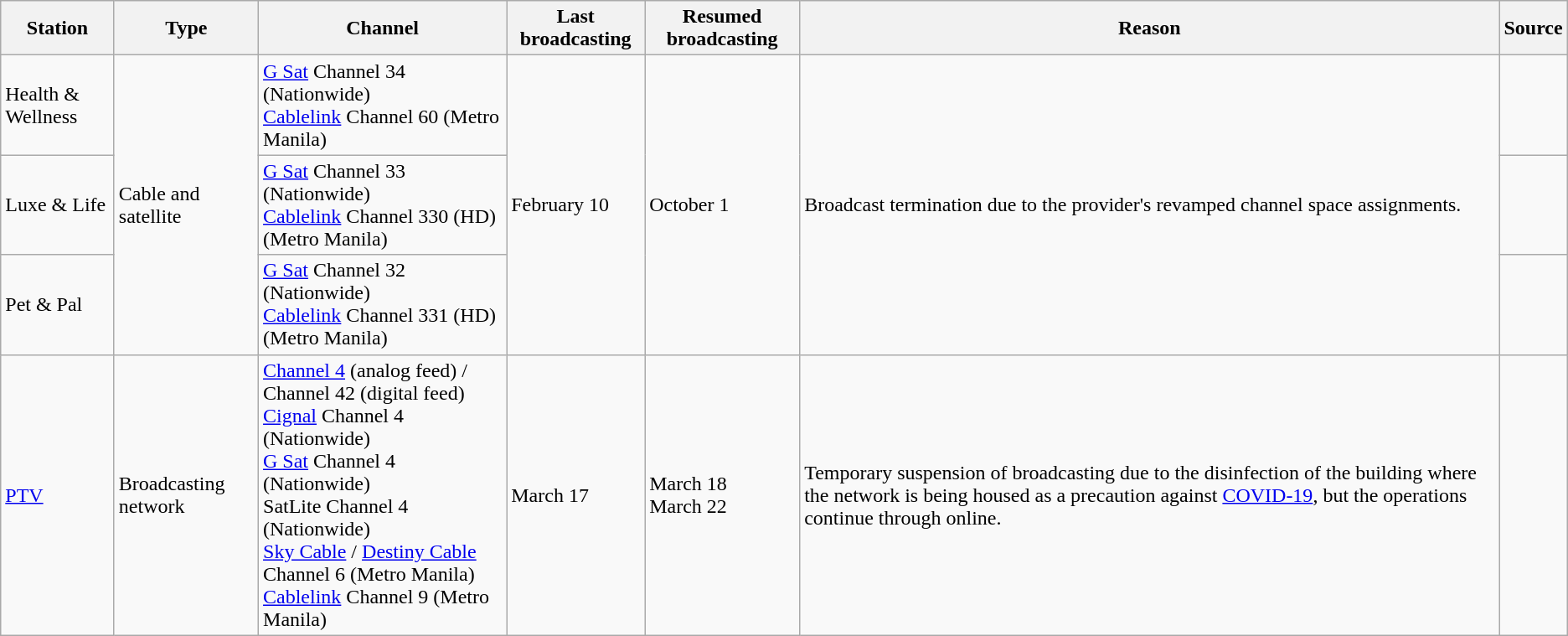<table class="wikitable">
<tr>
<th>Station</th>
<th>Type</th>
<th>Channel</th>
<th>Last broadcasting</th>
<th>Resumed broadcasting</th>
<th>Reason</th>
<th>Source</th>
</tr>
<tr>
<td>Health & Wellness</td>
<td rowspan="3">Cable and satellite</td>
<td><a href='#'>G Sat</a> Channel 34 (Nationwide)<br><a href='#'>Cablelink</a> Channel 60 (Metro Manila)</td>
<td rowspan="3">February 10 </td>
<td rowspan="3">October 1 </td>
<td rowspan="3">Broadcast termination due to the provider's revamped channel space assignments.</td>
<td></td>
</tr>
<tr>
<td>Luxe & Life</td>
<td><a href='#'>G Sat</a> Channel 33 (Nationwide)<br><a href='#'>Cablelink</a> Channel 330 (HD) (Metro Manila)</td>
<td></td>
</tr>
<tr>
<td>Pet & Pal</td>
<td><a href='#'>G Sat</a> Channel 32 (Nationwide)<br><a href='#'>Cablelink</a> Channel 331 (HD) (Metro Manila)</td>
<td></td>
</tr>
<tr>
<td><a href='#'>PTV</a></td>
<td>Broadcasting network</td>
<td><a href='#'>Channel 4</a> (analog feed) / Channel 42 (digital feed)<br><a href='#'>Cignal</a> Channel 4 (Nationwide)<br><a href='#'>G Sat</a> Channel 4 (Nationwide)<br>SatLite Channel 4 (Nationwide)<br><a href='#'>Sky Cable</a> / <a href='#'>Destiny Cable</a> Channel 6 (Metro Manila)<br><a href='#'>Cablelink</a> Channel 9 (Metro Manila)</td>
<td>March 17</td>
<td>March 18 <br>March 22 </td>
<td>Temporary suspension of broadcasting due to the disinfection of the building where the network is being housed as a precaution against <a href='#'>COVID-19</a>, but the operations continue through online.</td>
<td></td>
</tr>
</table>
